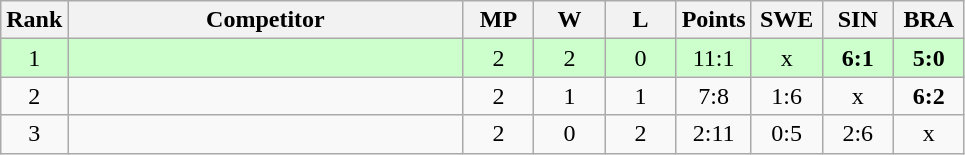<table class="wikitable" style="text-align:center">
<tr>
<th>Rank</th>
<th style="width:16em">Competitor</th>
<th style="width:2.5em">MP</th>
<th style="width:2.5em">W</th>
<th style="width:2.5em">L</th>
<th>Points</th>
<th style="width:2.5em">SWE</th>
<th style="width:2.5em">SIN</th>
<th style="width:2.5em">BRA</th>
</tr>
<tr style="background:#cfc;">
<td>1</td>
<td style="text-align:left"></td>
<td>2</td>
<td>2</td>
<td>0</td>
<td>11:1</td>
<td>x</td>
<td><strong>6:1</strong></td>
<td><strong>5:0</strong></td>
</tr>
<tr>
<td>2</td>
<td style="text-align:left"></td>
<td>2</td>
<td>1</td>
<td>1</td>
<td>7:8</td>
<td>1:6</td>
<td>x</td>
<td><strong>6:2</strong></td>
</tr>
<tr>
<td>3</td>
<td style="text-align:left"></td>
<td>2</td>
<td>0</td>
<td>2</td>
<td>2:11</td>
<td>0:5</td>
<td>2:6</td>
<td>x</td>
</tr>
</table>
